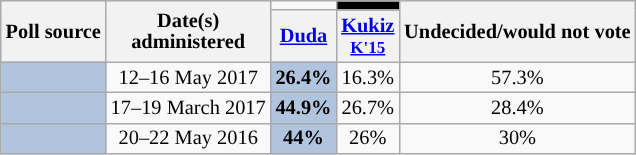<table class="wikitable" style="text-align:center;font-size:85%;line-height:14px;">
<tr>
<th rowspan="2">Poll source</th>
<th rowspan="2">Date(s)<br>administered</th>
<td></td>
<td style="background:#000;"></td>
<th rowspan="2">Undecided/would not vote</th>
</tr>
<tr>
<th><a href='#'>Duda</a><br></th>
<th><a href='#'>Kukiz</a><br><small><a href='#'>K'15</a></small></th>
</tr>
<tr>
<td style="background:lightsteelblue;"></td>
<td>12–16 May 2017</td>
<td style="background:lightsteelblue;"><strong>26.4%</strong></td>
<td>16.3%</td>
<td>57.3%</td>
</tr>
<tr>
<td style="background:lightsteelblue;"></td>
<td>17–19 March 2017</td>
<td style="background:lightsteelblue;"><strong>44.9%</strong></td>
<td>26.7%</td>
<td>28.4%</td>
</tr>
<tr>
<td style="background:lightsteelblue;"></td>
<td>20–22 May 2016</td>
<td style="background:lightsteelblue;"><strong>44%</strong></td>
<td>26%</td>
<td>30%</td>
</tr>
</table>
